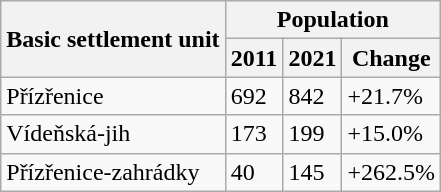<table class="wikitable sortable">
<tr>
<th rowspan="2">Basic settlement unit</th>
<th colspan="3">Population</th>
</tr>
<tr>
<th>2011</th>
<th>2021</th>
<th>Change</th>
</tr>
<tr>
<td>Přízřenice</td>
<td>692</td>
<td>842</td>
<td>+21.7%</td>
</tr>
<tr>
<td>Vídeňská-jih</td>
<td>173</td>
<td>199</td>
<td>+15.0%</td>
</tr>
<tr>
<td>Přízřenice-zahrádky</td>
<td>40</td>
<td>145</td>
<td>+262.5%</td>
</tr>
</table>
